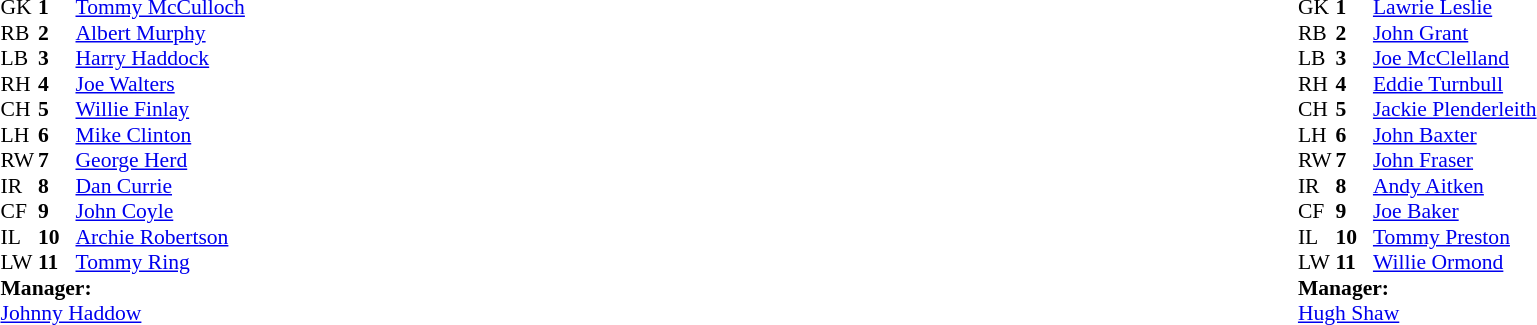<table width="100%">
<tr>
<td valign="top" width="50%"><br><table style="font-size: 90%" cellspacing="0" cellpadding="0">
<tr>
<td colspan="4"></td>
</tr>
<tr>
<th width=25></th>
<th width=25></th>
</tr>
<tr>
<td>GK</td>
<td><strong>1</strong></td>
<td> <a href='#'>Tommy McCulloch</a></td>
</tr>
<tr>
<td>RB</td>
<td><strong>2</strong></td>
<td> <a href='#'>Albert Murphy</a></td>
</tr>
<tr>
<td>LB</td>
<td><strong>3</strong></td>
<td> <a href='#'>Harry Haddock</a></td>
</tr>
<tr>
<td>RH</td>
<td><strong>4</strong></td>
<td> <a href='#'>Joe Walters</a></td>
</tr>
<tr>
<td>CH</td>
<td><strong>5</strong></td>
<td> <a href='#'>Willie Finlay</a></td>
</tr>
<tr>
<td>LH</td>
<td><strong>6</strong></td>
<td> <a href='#'>Mike Clinton</a></td>
</tr>
<tr>
<td>RW</td>
<td><strong>7</strong></td>
<td> <a href='#'>George Herd</a></td>
</tr>
<tr>
<td>IR</td>
<td><strong>8</strong></td>
<td> <a href='#'>Dan Currie</a></td>
</tr>
<tr>
<td>CF</td>
<td><strong>9</strong></td>
<td> <a href='#'>John Coyle</a></td>
</tr>
<tr>
<td>IL</td>
<td><strong>10</strong></td>
<td> <a href='#'>Archie Robertson</a></td>
</tr>
<tr>
<td>LW</td>
<td><strong>11</strong></td>
<td> <a href='#'>Tommy Ring</a></td>
</tr>
<tr>
<td colspan=3><strong>Manager:</strong></td>
</tr>
<tr>
<td colspan=4> <a href='#'>Johnny Haddow</a></td>
</tr>
</table>
</td>
<td valign="top" width="50%"><br><table style="font-size: 90%" cellspacing="0" cellpadding="0" align=center>
<tr>
<td colspan="4"></td>
</tr>
<tr>
<th width=25></th>
<th width=25></th>
</tr>
<tr>
<td>GK</td>
<td><strong>1</strong></td>
<td> <a href='#'>Lawrie Leslie</a></td>
</tr>
<tr>
<td>RB</td>
<td><strong>2</strong></td>
<td> <a href='#'>John Grant</a></td>
</tr>
<tr>
<td>LB</td>
<td><strong>3</strong></td>
<td> <a href='#'>Joe McClelland</a></td>
</tr>
<tr>
<td>RH</td>
<td><strong>4</strong></td>
<td> <a href='#'>Eddie Turnbull</a></td>
</tr>
<tr>
<td>CH</td>
<td><strong>5</strong></td>
<td> <a href='#'>Jackie Plenderleith</a></td>
</tr>
<tr>
<td>LH</td>
<td><strong>6</strong></td>
<td> <a href='#'>John Baxter</a></td>
</tr>
<tr>
<td>RW</td>
<td><strong>7</strong></td>
<td> <a href='#'>John Fraser</a></td>
</tr>
<tr>
<td>IR</td>
<td><strong>8</strong></td>
<td> <a href='#'>Andy Aitken</a></td>
</tr>
<tr>
<td>CF</td>
<td><strong>9</strong></td>
<td> <a href='#'>Joe Baker</a></td>
</tr>
<tr>
<td>IL</td>
<td><strong>10</strong></td>
<td> <a href='#'>Tommy Preston</a></td>
</tr>
<tr>
<td>LW</td>
<td><strong>11</strong></td>
<td> <a href='#'>Willie Ormond</a></td>
</tr>
<tr>
<td colspan=3><strong>Manager:</strong></td>
</tr>
<tr>
<td colspan=4> <a href='#'>Hugh Shaw</a></td>
</tr>
</table>
</td>
</tr>
</table>
